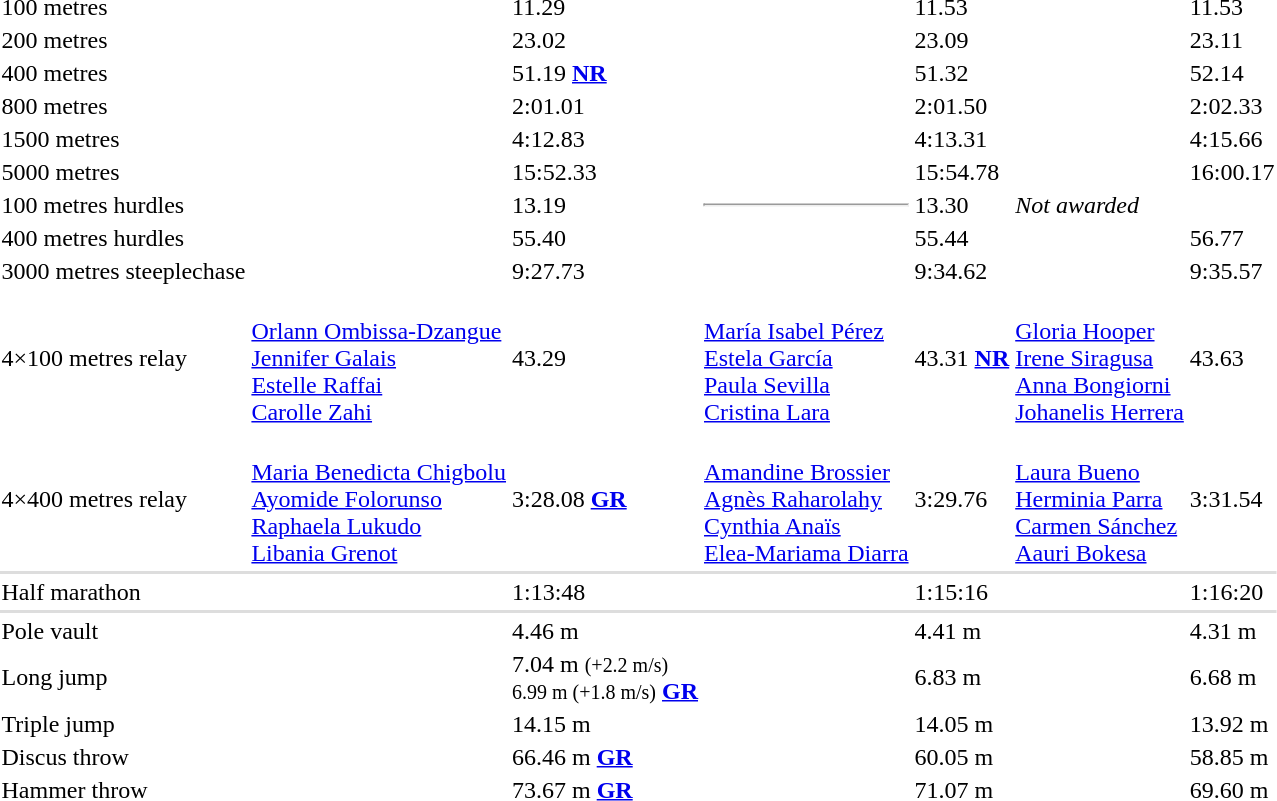<table>
<tr>
<td>100 metres<br></td>
<td></td>
<td>11.29</td>
<td></td>
<td>11.53</td>
<td></td>
<td>11.53</td>
</tr>
<tr>
<td>200 metres<br></td>
<td></td>
<td>23.02</td>
<td></td>
<td>23.09</td>
<td></td>
<td>23.11</td>
</tr>
<tr>
<td>400 metres<br></td>
<td></td>
<td>51.19 <strong><a href='#'>NR</a></strong></td>
<td></td>
<td>51.32</td>
<td></td>
<td>52.14</td>
</tr>
<tr>
<td>800 metres<br></td>
<td></td>
<td>2:01.01</td>
<td></td>
<td>2:01.50</td>
<td></td>
<td>2:02.33</td>
</tr>
<tr>
<td>1500 metres<br></td>
<td></td>
<td>4:12.83</td>
<td></td>
<td>4:13.31</td>
<td></td>
<td>4:15.66</td>
</tr>
<tr>
<td>5000 metres<br></td>
<td></td>
<td>15:52.33</td>
<td></td>
<td>15:54.78</td>
<td></td>
<td>16:00.17</td>
</tr>
<tr>
<td>100 metres hurdles<br></td>
<td></td>
<td>13.19</td>
<td><hr></td>
<td>13.30</td>
<td colspan=2><em>Not awarded</em></td>
</tr>
<tr>
<td>400 metres hurdles<br></td>
<td></td>
<td>55.40</td>
<td></td>
<td>55.44</td>
<td></td>
<td>56.77</td>
</tr>
<tr>
<td>3000 metres steeplechase<br></td>
<td></td>
<td>9:27.73</td>
<td></td>
<td>9:34.62</td>
<td></td>
<td>9:35.57</td>
</tr>
<tr>
<td>4×100 metres relay<br></td>
<td><br><a href='#'>Orlann Ombissa-Dzangue</a><br><a href='#'>Jennifer Galais</a><br><a href='#'>Estelle Raffai</a><br><a href='#'>Carolle Zahi</a></td>
<td>43.29</td>
<td><br><a href='#'>María Isabel Pérez</a><br><a href='#'>Estela García</a><br><a href='#'>Paula Sevilla</a><br><a href='#'>Cristina Lara</a></td>
<td>43.31 <strong><a href='#'>NR</a></strong></td>
<td><br><a href='#'>Gloria Hooper</a><br><a href='#'>Irene Siragusa</a><br><a href='#'>Anna Bongiorni</a><br><a href='#'>Johanelis Herrera</a></td>
<td>43.63</td>
</tr>
<tr>
<td>4×400 metres relay<br></td>
<td><br><a href='#'>Maria Benedicta Chigbolu</a><br><a href='#'>Ayomide Folorunso</a><br><a href='#'>Raphaela Lukudo</a><br><a href='#'>Libania Grenot</a></td>
<td>3:28.08 <strong><a href='#'>GR</a></strong></td>
<td><br><a href='#'>Amandine Brossier</a><br><a href='#'>Agnès Raharolahy</a><br><a href='#'>Cynthia Anaïs</a><br><a href='#'>Elea-Mariama Diarra</a></td>
<td>3:29.76</td>
<td><br><a href='#'>Laura Bueno</a><br><a href='#'>Herminia Parra</a><br><a href='#'>Carmen Sánchez</a><br><a href='#'>Aauri Bokesa</a></td>
<td>3:31.54</td>
</tr>
<tr bgcolor=#DDDDDD>
<td colspan=7></td>
</tr>
<tr>
<td>Half marathon<br></td>
<td></td>
<td>1:13:48</td>
<td></td>
<td>1:15:16</td>
<td></td>
<td>1:16:20</td>
</tr>
<tr bgcolor=#DDDDDD>
<td colspan=7></td>
</tr>
<tr>
<td>Pole vault<br></td>
<td></td>
<td>4.46 m</td>
<td></td>
<td>4.41 m</td>
<td></td>
<td>4.31 m</td>
</tr>
<tr>
<td>Long jump<br></td>
<td></td>
<td>7.04 m <small>(+2.2 m/s)</small><br><small>6.99 m (+1.8 m/s)</small> <strong><a href='#'>GR</a></strong></td>
<td></td>
<td>6.83 m</td>
<td></td>
<td>6.68 m</td>
</tr>
<tr>
<td>Triple jump<br></td>
<td></td>
<td>14.15 m</td>
<td></td>
<td>14.05 m</td>
<td></td>
<td>13.92 m</td>
</tr>
<tr>
<td>Discus throw<br></td>
<td></td>
<td>66.46 m <strong><a href='#'>GR</a></strong></td>
<td></td>
<td>60.05 m</td>
<td></td>
<td>58.85 m</td>
</tr>
<tr>
<td>Hammer throw<br></td>
<td></td>
<td>73.67 m <strong><a href='#'>GR</a></strong></td>
<td></td>
<td>71.07 m</td>
<td></td>
<td>69.60 m</td>
</tr>
</table>
